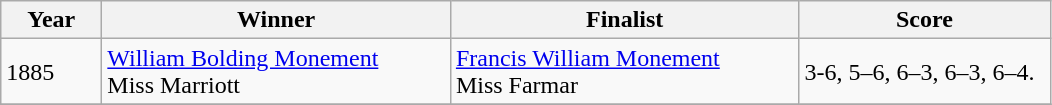<table class="wikitable">
<tr>
<th style="width:60px;">Year</th>
<th style="width:225px;">Winner</th>
<th style="width:225px;">Finalist</th>
<th style="width:160px;">Score</th>
</tr>
<tr>
<td>1885</td>
<td> <a href='#'>William Bolding Monement</a><br> Miss Marriott</td>
<td> <a href='#'>Francis William Monement</a><br> Miss Farmar</td>
<td>3-6, 5–6, 6–3, 6–3, 6–4.</td>
</tr>
<tr>
</tr>
</table>
